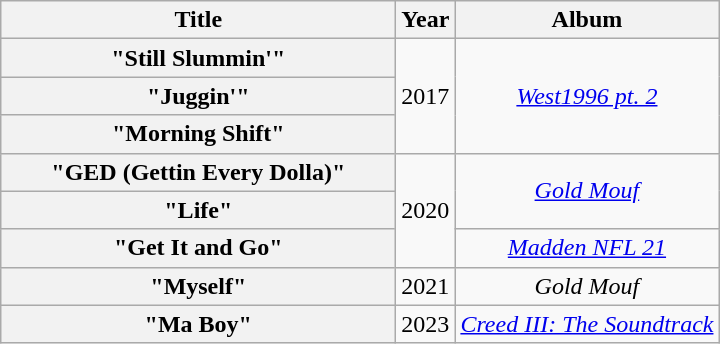<table class="wikitable plainrowheaders" style="text-align:center;">
<tr>
<th scope="col" rowspan="1" style="width:16em;">Title</th>
<th scope="col" rowspan="1" style="width:1em;">Year</th>
<th scope="col" rowspan="1">Album</th>
</tr>
<tr>
<th scope="row">"Still Slummin'"</th>
<td rowspan="3">2017</td>
<td rowspan="3"><em><a href='#'>West1996 pt. 2</a></em></td>
</tr>
<tr>
<th scope="row">"Juggin'"</th>
</tr>
<tr>
<th scope="row">"Morning Shift"</th>
</tr>
<tr>
<th scope="row">"GED (Gettin Every Dolla)"</th>
<td rowspan="3">2020</td>
<td rowspan="2"><em><a href='#'>Gold Mouf</a></em></td>
</tr>
<tr>
<th scope="row">"Life"</th>
</tr>
<tr>
<th scope="row">"Get It and Go"<br></th>
<td><em><a href='#'>Madden NFL 21</a></em></td>
</tr>
<tr>
<th scope="row">"Myself"<br></th>
<td>2021</td>
<td><em>Gold Mouf</em></td>
</tr>
<tr>
<th scope="row">"Ma Boy"<br></th>
<td>2023</td>
<td><em><a href='#'>Creed III: The Soundtrack</a></em></td>
</tr>
</table>
